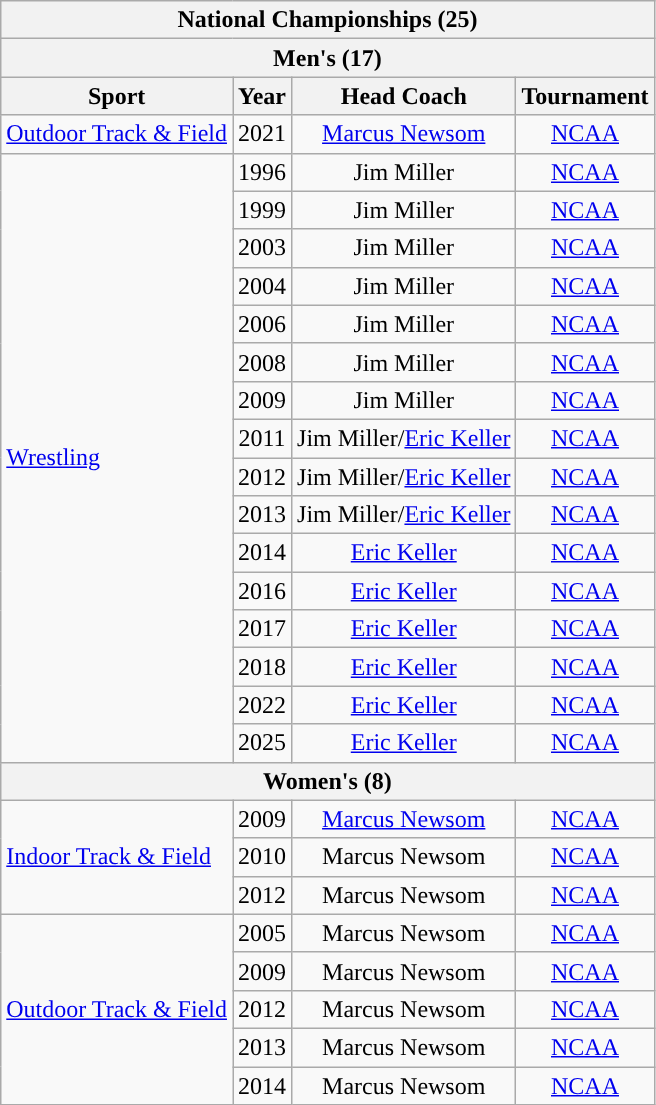<table class="wikitable">
<tr>
<th colspan="4">National Championships (25)</th>
</tr>
<tr>
<th colspan="4">Men's (17)</th>
</tr>
<tr>
<th scope="col">Sport</th>
<th scope="col">Year</th>
<th scope="col">Head Coach</th>
<th scope="col">Tournament</th>
</tr>
<tr>
<td rowspan="1"><a href='#'>Outdoor Track & Field</a></td>
<td style="text-align: center;">2021</td>
<td style="text-align: center;"><a href='#'>Marcus Newsom</a></td>
<td style="text-align: center;"><a href='#'>NCAA</a></td>
</tr>
<tr>
<td rowspan="16"><a href='#'>Wrestling</a></td>
<td style="text-align: center;">1996</td>
<td style="text-align: center;">Jim Miller</td>
<td style="text-align: center;"><a href='#'>NCAA</a></td>
</tr>
<tr>
<td style="text-align: center;">1999</td>
<td style="text-align: center;">Jim Miller</td>
<td style="text-align: center;"><a href='#'>NCAA</a></td>
</tr>
<tr>
<td style="text-align: center;">2003</td>
<td style="text-align: center;">Jim Miller</td>
<td style="text-align: center;"><a href='#'>NCAA</a></td>
</tr>
<tr>
<td style="text-align: center;">2004</td>
<td style="text-align: center;">Jim Miller</td>
<td style="text-align: center;"><a href='#'>NCAA</a></td>
</tr>
<tr>
<td style="text-align: center;">2006</td>
<td style="text-align: center;">Jim Miller</td>
<td style="text-align: center;"><a href='#'>NCAA</a></td>
</tr>
<tr>
<td style="text-align: center;">2008</td>
<td style="text-align: center;">Jim Miller</td>
<td style="text-align: center;"><a href='#'>NCAA</a></td>
</tr>
<tr>
<td style="text-align: center;">2009</td>
<td style="text-align: center;">Jim Miller</td>
<td style="text-align: center;"><a href='#'>NCAA</a></td>
</tr>
<tr>
<td style="text-align: center;">2011</td>
<td style="text-align: center;">Jim Miller/<a href='#'>Eric Keller</a></td>
<td style="text-align: center;"><a href='#'>NCAA</a></td>
</tr>
<tr>
<td style="text-align: center;">2012</td>
<td style="text-align: center;">Jim Miller/<a href='#'>Eric Keller</a></td>
<td style="text-align: center;"><a href='#'>NCAA</a></td>
</tr>
<tr>
<td style="text-align: center;">2013</td>
<td style="text-align: center;">Jim Miller/<a href='#'>Eric Keller</a></td>
<td style="text-align: center;"><a href='#'>NCAA</a></td>
</tr>
<tr>
<td style="text-align: center;">2014</td>
<td style="text-align: center;"><a href='#'>Eric Keller</a></td>
<td style="text-align: center;"><a href='#'>NCAA</a></td>
</tr>
<tr>
<td style="text-align: center;">2016</td>
<td style="text-align: center;"><a href='#'>Eric Keller</a></td>
<td style="text-align: center;"><a href='#'>NCAA</a></td>
</tr>
<tr>
<td style="text-align: center;">2017</td>
<td style="text-align: center;"><a href='#'>Eric Keller</a></td>
<td style="text-align: center;"><a href='#'>NCAA</a></td>
</tr>
<tr>
<td style="text-align: center;">2018</td>
<td style="text-align: center;"><a href='#'>Eric Keller</a></td>
<td style="text-align: center;"><a href='#'>NCAA</a></td>
</tr>
<tr>
<td style="text-align: center;">2022</td>
<td style="text-align: center;"><a href='#'>Eric Keller</a></td>
<td style="text-align: center;"><a href='#'>NCAA</a></td>
</tr>
<tr>
<td style="text-align: center;">2025</td>
<td style="text-align: center;"><a href='#'>Eric Keller</a></td>
<td style="text-align: center;"><a href='#'>NCAA</a></td>
</tr>
<tr>
<th colspan="4">Women's (8)</th>
</tr>
<tr>
<td rowspan="3"><a href='#'>Indoor Track & Field</a></td>
<td style="text-align: center;">2009</td>
<td style="text-align: center;"><a href='#'>Marcus Newsom</a></td>
<td style="text-align: center;"><a href='#'>NCAA</a></td>
</tr>
<tr>
<td style="text-align: center;">2010</td>
<td style="text-align: center;">Marcus Newsom</td>
<td style="text-align: center;"><a href='#'>NCAA</a></td>
</tr>
<tr>
<td style="text-align: center;">2012</td>
<td style="text-align: center;">Marcus Newsom</td>
<td style="text-align: center;"><a href='#'>NCAA</a></td>
</tr>
<tr>
<td rowspan="5"><a href='#'>Outdoor Track & Field</a></td>
<td style="text-align: center;">2005</td>
<td style="text-align: center;">Marcus Newsom</td>
<td style="text-align: center;"><a href='#'>NCAA</a></td>
</tr>
<tr>
<td style="text-align: center;">2009</td>
<td style="text-align: center;">Marcus Newsom</td>
<td style="text-align: center;"><a href='#'>NCAA</a></td>
</tr>
<tr>
<td style="text-align: center;">2012</td>
<td style="text-align: center;">Marcus Newsom</td>
<td style="text-align: center;"><a href='#'>NCAA</a></td>
</tr>
<tr>
<td style="text-align: center;">2013</td>
<td style="text-align: center;">Marcus Newsom</td>
<td style="text-align: center;"><a href='#'>NCAA</a></td>
</tr>
<tr>
<td style="text-align: center;">2014</td>
<td style="text-align: center;">Marcus Newsom</td>
<td style="text-align: center;"><a href='#'>NCAA</a></td>
</tr>
</table>
